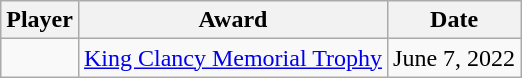<table class="wikitable sortable" style="text-align:center;">
<tr>
<th>Player</th>
<th>Award</th>
<th>Date</th>
</tr>
<tr>
<td></td>
<td><a href='#'>King Clancy Memorial Trophy</a></td>
<td>June 7, 2022</td>
</tr>
</table>
